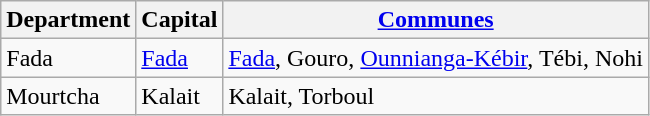<table class="wikitable">
<tr>
<th>Department</th>
<th>Capital</th>
<th><a href='#'>Communes</a></th>
</tr>
<tr>
<td>Fada</td>
<td><a href='#'>Fada</a></td>
<td><a href='#'>Fada</a>, Gouro, <a href='#'>Ounnianga-Kébir</a>, Tébi, Nohi</td>
</tr>
<tr>
<td>Mourtcha</td>
<td>Kalait</td>
<td>Kalait, Torboul</td>
</tr>
</table>
